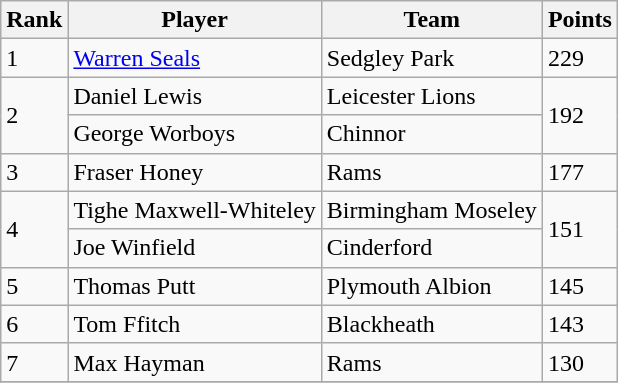<table class="wikitable">
<tr>
<th>Rank</th>
<th>Player</th>
<th>Team</th>
<th>Points</th>
</tr>
<tr>
<td>1</td>
<td><a href='#'>Warren Seals</a></td>
<td>Sedgley Park</td>
<td>229</td>
</tr>
<tr>
<td rowspan=2>2</td>
<td>Daniel Lewis</td>
<td>Leicester Lions</td>
<td rowspan=2>192</td>
</tr>
<tr>
<td>George Worboys</td>
<td>Chinnor</td>
</tr>
<tr>
<td>3</td>
<td>Fraser Honey</td>
<td>Rams</td>
<td>177</td>
</tr>
<tr>
<td rowspan=2>4</td>
<td>Tighe Maxwell-Whiteley</td>
<td>Birmingham Moseley</td>
<td rowspan=2>151</td>
</tr>
<tr>
<td>Joe Winfield</td>
<td>Cinderford</td>
</tr>
<tr>
<td>5</td>
<td>Thomas Putt</td>
<td>Plymouth Albion</td>
<td>145</td>
</tr>
<tr>
<td>6</td>
<td>Tom Ffitch</td>
<td>Blackheath</td>
<td>143</td>
</tr>
<tr>
<td>7</td>
<td>Max Hayman</td>
<td>Rams</td>
<td>130</td>
</tr>
<tr>
</tr>
</table>
